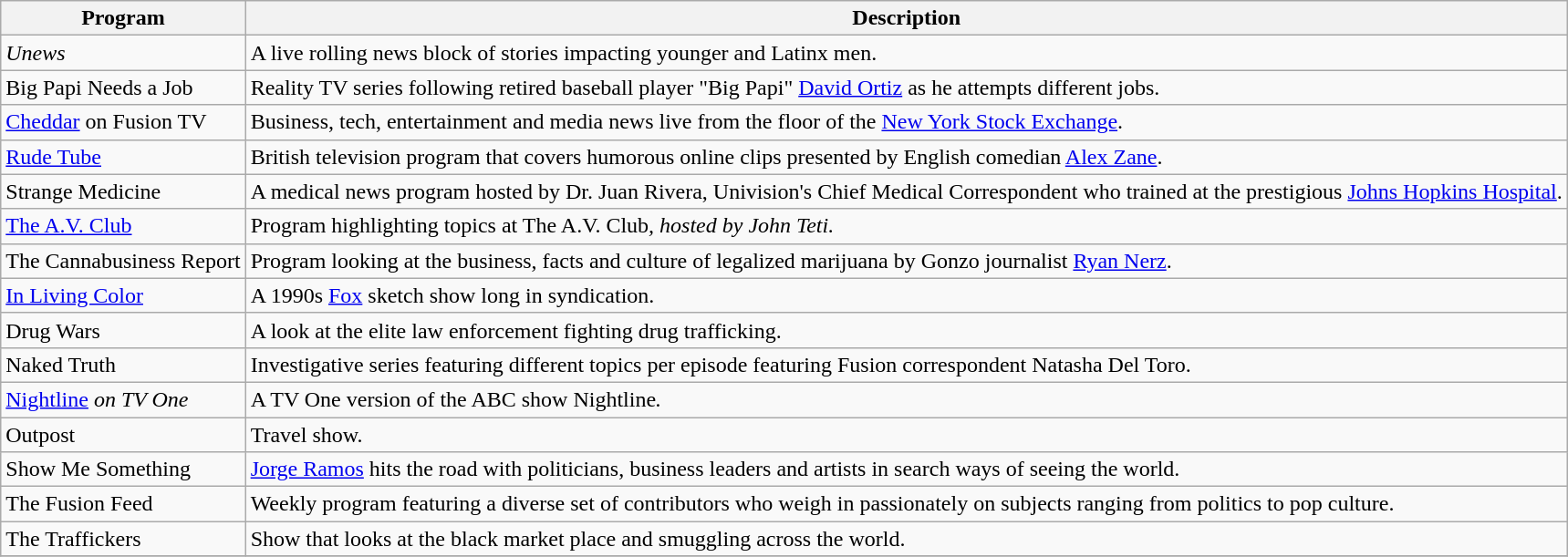<table class="wikitable sortable">
<tr>
<th>Program</th>
<th>Description</th>
</tr>
<tr>
<td><em>Unews</td>
<td>A live rolling news block of stories impacting younger and Latinx men.</td>
</tr>
<tr>
<td></em>Big Papi Needs a Job<em></td>
<td>Reality TV series following retired baseball player "Big Papi" <a href='#'>David Ortiz</a> as he attempts different jobs.</td>
</tr>
<tr>
<td></em><a href='#'>Cheddar</a> on Fusion TV<em></td>
<td>Business, tech, entertainment and media news live from the floor of the <a href='#'>New York Stock Exchange</a>.</td>
</tr>
<tr>
<td></em><a href='#'>Rude Tube</a><em></td>
<td>British television program that covers humorous online clips presented by English comedian <a href='#'>Alex Zane</a>.</td>
</tr>
<tr>
<td></em>Strange Medicine<em></td>
<td>A medical news program hosted by Dr. Juan Rivera, Univision's Chief Medical Correspondent who trained at the prestigious <a href='#'>Johns Hopkins Hospital</a>.</td>
</tr>
<tr>
<td></em><a href='#'>The A.V. Club</a><em></td>
<td>Program highlighting topics at </em>The A.V. Club<em>, hosted by John Teti.</td>
</tr>
<tr>
<td></em>The Cannabusiness Report<em></td>
<td>Program looking at the business, facts and culture of legalized marijuana by Gonzo journalist <a href='#'>Ryan Nerz</a>.</td>
</tr>
<tr>
<td></em><a href='#'>In Living Color</a><em></td>
<td>A 1990s <a href='#'>Fox</a> sketch show long in syndication.</td>
</tr>
<tr>
<td></em>Drug Wars<em></td>
<td>A look at the elite law enforcement fighting drug trafficking.</td>
</tr>
<tr>
<td></em>Naked Truth<em></td>
<td>Investigative series featuring different topics per episode featuring Fusion correspondent Natasha Del Toro.</td>
</tr>
<tr>
<td></em><a href='#'>Nightline</a><em> on TV One</td>
<td>A TV One version of the ABC show </em>Nightline<em>.</td>
</tr>
<tr>
<td></em>Outpost<em></td>
<td>Travel show.</td>
</tr>
<tr>
<td></em>Show Me Something<em></td>
<td><a href='#'>Jorge Ramos</a> hits the road with politicians, business leaders and artists in search ways of seeing the world.</td>
</tr>
<tr>
<td></em>The Fusion Feed<em></td>
<td>Weekly program featuring a diverse set of contributors who weigh in passionately on subjects ranging from politics to pop culture.</td>
</tr>
<tr>
<td></em>The Traffickers<em></td>
<td>Show that looks at the black market place and smuggling across the world.</td>
</tr>
<tr>
</tr>
</table>
